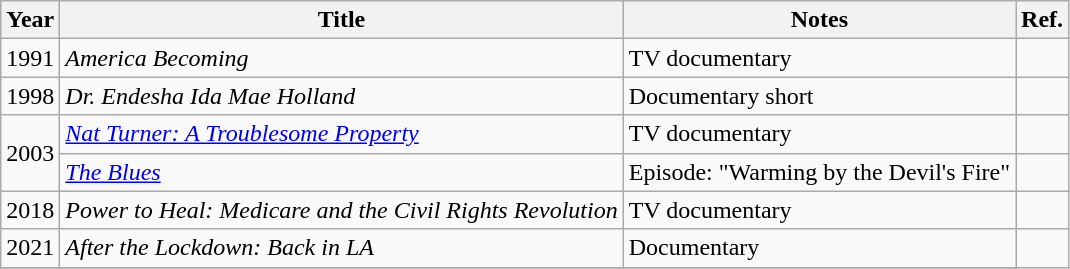<table class="wikitable sortable">
<tr>
<th>Year</th>
<th>Title</th>
<th>Notes</th>
<th class="unsortable">Ref.</th>
</tr>
<tr>
<td>1991</td>
<td><em>America Becoming</em></td>
<td>TV documentary</td>
<td></td>
</tr>
<tr>
<td>1998</td>
<td><em>Dr. Endesha Ida Mae Holland</em></td>
<td>Documentary short</td>
<td></td>
</tr>
<tr>
<td rowspan=2>2003</td>
<td><em><a href='#'>Nat Turner: A Troublesome Property</a></em></td>
<td>TV documentary</td>
<td></td>
</tr>
<tr>
<td><em><a href='#'>The Blues</a></em></td>
<td>Episode: "Warming by the Devil's Fire"</td>
<td></td>
</tr>
<tr>
<td>2018</td>
<td><em>Power to Heal: Medicare and the Civil Rights Revolution</em></td>
<td>TV documentary</td>
<td></td>
</tr>
<tr>
<td>2021</td>
<td><em>After the Lockdown: Back in LA</em></td>
<td>Documentary</td>
</tr>
<tr>
</tr>
</table>
